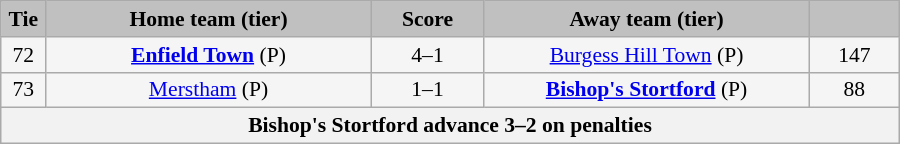<table class="wikitable" style="width: 600px; background:WhiteSmoke; text-align:center; font-size:90%">
<tr>
<td scope="col" style="width:  5.00%; background:silver;"><strong>Tie</strong></td>
<td scope="col" style="width: 36.25%; background:silver;"><strong>Home team (tier)</strong></td>
<td scope="col" style="width: 12.50%; background:silver;"><strong>Score</strong></td>
<td scope="col" style="width: 36.25%; background:silver;"><strong>Away team (tier)</strong></td>
<td scope="col" style="width: 10.00%; background:silver;"><strong></strong></td>
</tr>
<tr>
<td>72</td>
<td><strong><a href='#'>Enfield Town</a></strong> (P)</td>
<td>4–1</td>
<td><a href='#'>Burgess Hill Town</a> (P)</td>
<td>147</td>
</tr>
<tr>
<td>73</td>
<td><a href='#'>Merstham</a> (P)</td>
<td>1–1</td>
<td><strong><a href='#'>Bishop's Stortford</a></strong> (P)</td>
<td>88</td>
</tr>
<tr>
<th colspan="5">Bishop's Stortford advance 3–2 on penalties</th>
</tr>
</table>
